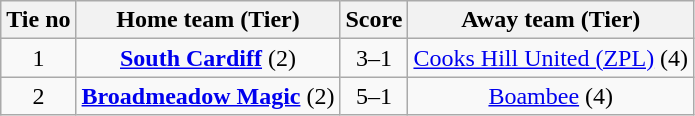<table class="wikitable" style="text-align:center">
<tr>
<th>Tie no</th>
<th>Home team (Tier)</th>
<th>Score</th>
<th>Away team (Tier)</th>
</tr>
<tr>
<td>1</td>
<td><strong><a href='#'>South Cardiff</a></strong> (2)</td>
<td>3–1</td>
<td><a href='#'>Cooks Hill United (ZPL)</a> (4)</td>
</tr>
<tr>
<td>2</td>
<td><strong><a href='#'>Broadmeadow Magic</a></strong> (2)</td>
<td>5–1</td>
<td><a href='#'>Boambee</a> (4)</td>
</tr>
</table>
